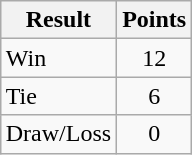<table class="wikitable" style="margin: 1em auto 1em auto">
<tr>
<th>Result</th>
<th>Points</th>
</tr>
<tr>
<td>Win</td>
<td style="text-align:center;">12</td>
</tr>
<tr>
<td>Tie</td>
<td style="text-align:center;">6</td>
</tr>
<tr>
<td>Draw/Loss</td>
<td style="text-align:center;">0</td>
</tr>
</table>
